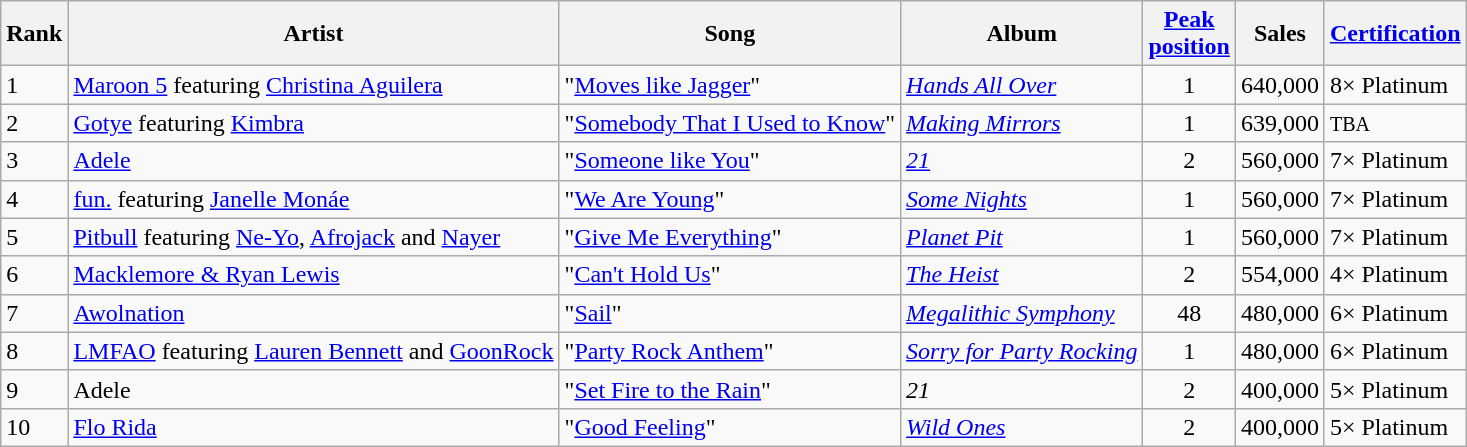<table class="wikitable sortable">
<tr>
<th>Rank</th>
<th>Artist</th>
<th>Song</th>
<th>Album</th>
<th><a href='#'>Peak<br>position</a></th>
<th>Sales</th>
<th><a href='#'>Certification</a></th>
</tr>
<tr>
<td>1</td>
<td><a href='#'>Maroon 5</a> featuring <a href='#'>Christina Aguilera</a></td>
<td>"<a href='#'>Moves like Jagger</a>"</td>
<td><em><a href='#'>Hands All Over</a></em></td>
<td style="text-align:center;">1</td>
<td>640,000</td>
<td>8× Platinum</td>
</tr>
<tr>
<td>2</td>
<td><a href='#'>Gotye</a> featuring <a href='#'>Kimbra</a></td>
<td>"<a href='#'>Somebody That I Used to Know</a>"</td>
<td><em><a href='#'>Making Mirrors</a></em></td>
<td style="text-align:center;">1</td>
<td>639,000</td>
<td><span><small>TBA</small></span></td>
</tr>
<tr>
<td>3</td>
<td><a href='#'>Adele</a></td>
<td>"<a href='#'>Someone like You</a>"</td>
<td><em><a href='#'>21</a></em></td>
<td style="text-align:center;">2</td>
<td>560,000</td>
<td>7× Platinum</td>
</tr>
<tr>
<td>4</td>
<td><a href='#'>fun.</a> featuring <a href='#'>Janelle Monáe</a></td>
<td>"<a href='#'>We Are Young</a>"</td>
<td><em><a href='#'>Some Nights</a></em></td>
<td style="text-align:center;">1</td>
<td>560,000</td>
<td>7× Platinum</td>
</tr>
<tr>
<td>5</td>
<td><a href='#'>Pitbull</a> featuring <a href='#'>Ne-Yo</a>, <a href='#'>Afrojack</a> and <a href='#'>Nayer</a></td>
<td>"<a href='#'>Give Me Everything</a>"</td>
<td><em><a href='#'>Planet Pit</a></em></td>
<td style="text-align:center;">1</td>
<td>560,000</td>
<td>7× Platinum</td>
</tr>
<tr>
<td>6</td>
<td><a href='#'>Macklemore & Ryan Lewis</a></td>
<td>"<a href='#'>Can't Hold Us</a>"</td>
<td><em><a href='#'>The Heist</a></em></td>
<td style="text-align:center;">2</td>
<td>554,000</td>
<td>4× Platinum</td>
</tr>
<tr>
<td>7</td>
<td><a href='#'>Awolnation</a></td>
<td>"<a href='#'>Sail</a>"</td>
<td><em><a href='#'>Megalithic Symphony</a></em></td>
<td style="text-align:center;">48</td>
<td>480,000</td>
<td>6× Platinum</td>
</tr>
<tr>
<td>8</td>
<td><a href='#'>LMFAO</a> featuring <a href='#'>Lauren Bennett</a> and <a href='#'>GoonRock</a></td>
<td>"<a href='#'>Party Rock Anthem</a>"</td>
<td><em><a href='#'>Sorry for Party Rocking</a></em></td>
<td style="text-align:center;">1</td>
<td>480,000</td>
<td>6× Platinum</td>
</tr>
<tr>
<td>9</td>
<td>Adele</td>
<td>"<a href='#'>Set Fire to the Rain</a>"</td>
<td><em>21</em></td>
<td style="text-align:center;">2</td>
<td>400,000</td>
<td>5× Platinum</td>
</tr>
<tr>
<td>10</td>
<td><a href='#'>Flo Rida</a></td>
<td>"<a href='#'>Good Feeling</a>"</td>
<td><a href='#'><em>Wild Ones</em></a></td>
<td style="text-align:center;">2</td>
<td>400,000</td>
<td>5× Platinum</td>
</tr>
</table>
